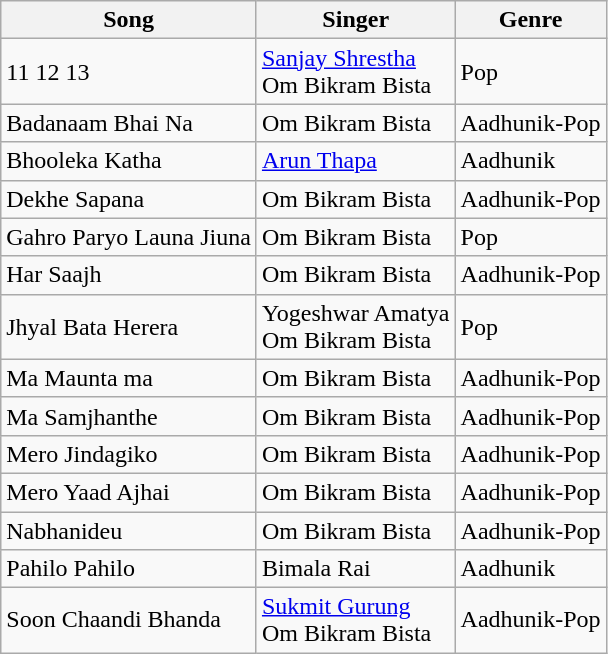<table class="wikitable sortable">
<tr>
<th>Song</th>
<th>Singer</th>
<th>Genre</th>
</tr>
<tr>
<td>11 12 13</td>
<td><a href='#'>Sanjay Shrestha</a> <br>Om Bikram Bista</td>
<td>Pop</td>
</tr>
<tr>
<td>Badanaam Bhai Na</td>
<td>Om Bikram Bista</td>
<td>Aadhunik-Pop</td>
</tr>
<tr>
<td>Bhooleka Katha</td>
<td><a href='#'>Arun Thapa</a></td>
<td>Aadhunik</td>
</tr>
<tr>
<td>Dekhe Sapana</td>
<td>Om Bikram Bista</td>
<td>Aadhunik-Pop</td>
</tr>
<tr>
<td>Gahro Paryo Launa Jiuna</td>
<td>Om Bikram Bista</td>
<td>Pop</td>
</tr>
<tr>
<td>Har Saajh</td>
<td>Om Bikram Bista</td>
<td>Aadhunik-Pop</td>
</tr>
<tr>
<td>Jhyal Bata Herera</td>
<td>Yogeshwar Amatya <br>Om Bikram Bista</td>
<td>Pop</td>
</tr>
<tr>
<td>Ma Maunta ma</td>
<td>Om Bikram Bista</td>
<td>Aadhunik-Pop</td>
</tr>
<tr>
<td>Ma Samjhanthe</td>
<td>Om Bikram Bista</td>
<td>Aadhunik-Pop</td>
</tr>
<tr>
<td>Mero Jindagiko</td>
<td>Om Bikram Bista</td>
<td>Aadhunik-Pop</td>
</tr>
<tr>
<td>Mero Yaad Ajhai</td>
<td>Om Bikram Bista</td>
<td>Aadhunik-Pop</td>
</tr>
<tr>
<td>Nabhanideu</td>
<td>Om Bikram Bista</td>
<td>Aadhunik-Pop</td>
</tr>
<tr>
<td>Pahilo Pahilo</td>
<td>Bimala Rai</td>
<td>Aadhunik</td>
</tr>
<tr>
<td>Soon Chaandi Bhanda</td>
<td><a href='#'>Sukmit Gurung</a> <br> Om Bikram Bista</td>
<td>Aadhunik-Pop</td>
</tr>
</table>
